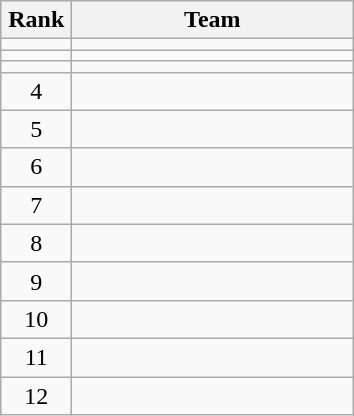<table class="wikitable" style="text-align: center;">
<tr>
<th width=40>Rank</th>
<th width=180>Team</th>
</tr>
<tr align=center>
<td></td>
<td style="text-align:left;"></td>
</tr>
<tr align=center>
<td></td>
<td style="text-align:left;"></td>
</tr>
<tr align=center>
<td></td>
<td style="text-align:left;"></td>
</tr>
<tr align=center>
<td>4</td>
<td style="text-align:left;"></td>
</tr>
<tr align=center>
<td>5</td>
<td style="text-align:left;"></td>
</tr>
<tr align=center>
<td>6</td>
<td style="text-align:left;"></td>
</tr>
<tr align=center>
<td>7</td>
<td style="text-align:left;"></td>
</tr>
<tr align=center>
<td>8</td>
<td style="text-align:left;"></td>
</tr>
<tr align=center>
<td>9</td>
<td style="text-align:left;"></td>
</tr>
<tr align=center>
<td>10</td>
<td style="text-align:left;"></td>
</tr>
<tr align=center>
<td>11</td>
<td style="text-align:left;"></td>
</tr>
<tr align=center>
<td>12</td>
<td style="text-align:left;"></td>
</tr>
</table>
